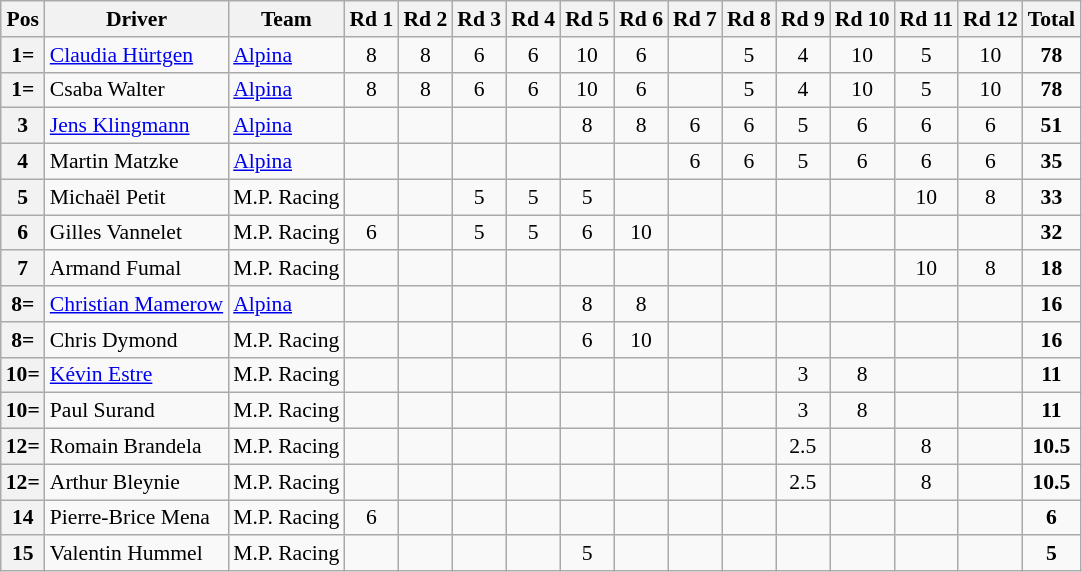<table class="wikitable" style="font-size: 90%;">
<tr>
<th>Pos</th>
<th>Driver</th>
<th>Team</th>
<th>Rd 1</th>
<th>Rd 2</th>
<th>Rd 3</th>
<th>Rd 4</th>
<th>Rd 5</th>
<th>Rd 6</th>
<th>Rd 7</th>
<th>Rd 8</th>
<th>Rd 9</th>
<th>Rd 10</th>
<th>Rd 11</th>
<th>Rd 12</th>
<th>Total</th>
</tr>
<tr>
<th>1=</th>
<td> <a href='#'>Claudia Hürtgen</a></td>
<td> <a href='#'>Alpina</a></td>
<td align=center>8</td>
<td align=center>8</td>
<td align=center>6</td>
<td align=center>6</td>
<td align=center>10</td>
<td align=center>6</td>
<td></td>
<td align=center>5</td>
<td align=center>4</td>
<td align=center>10</td>
<td align=center>5</td>
<td align=center>10</td>
<td align=center><strong>78</strong></td>
</tr>
<tr>
<th>1=</th>
<td> Csaba Walter</td>
<td> <a href='#'>Alpina</a></td>
<td align=center>8</td>
<td align=center>8</td>
<td align=center>6</td>
<td align=center>6</td>
<td align=center>10</td>
<td align=center>6</td>
<td></td>
<td align=center>5</td>
<td align=center>4</td>
<td align=center>10</td>
<td align=center>5</td>
<td align=center>10</td>
<td align=center><strong>78</strong></td>
</tr>
<tr>
<th>3</th>
<td> <a href='#'>Jens Klingmann</a></td>
<td> <a href='#'>Alpina</a></td>
<td></td>
<td></td>
<td></td>
<td></td>
<td align=center>8</td>
<td align=center>8</td>
<td align=center>6</td>
<td align=center>6</td>
<td align=center>5</td>
<td align=center>6</td>
<td align=center>6</td>
<td align=center>6</td>
<td align=center><strong>51</strong></td>
</tr>
<tr>
<th>4</th>
<td> Martin Matzke</td>
<td> <a href='#'>Alpina</a></td>
<td></td>
<td></td>
<td></td>
<td></td>
<td></td>
<td></td>
<td align=center>6</td>
<td align=center>6</td>
<td align=center>5</td>
<td align=center>6</td>
<td align=center>6</td>
<td align=center>6</td>
<td align=center><strong>35</strong></td>
</tr>
<tr>
<th>5</th>
<td> Michaël Petit</td>
<td> M.P. Racing</td>
<td></td>
<td></td>
<td align=center>5</td>
<td align=center>5</td>
<td align=center>5</td>
<td></td>
<td></td>
<td></td>
<td></td>
<td></td>
<td align=center>10</td>
<td align=center>8</td>
<td align=center><strong>33</strong></td>
</tr>
<tr>
<th>6</th>
<td> Gilles Vannelet</td>
<td> M.P. Racing</td>
<td align=center>6</td>
<td></td>
<td align=center>5</td>
<td align=center>5</td>
<td align=center>6</td>
<td align=center>10</td>
<td></td>
<td></td>
<td></td>
<td></td>
<td></td>
<td></td>
<td align=center><strong>32</strong></td>
</tr>
<tr>
<th>7</th>
<td> Armand Fumal</td>
<td> M.P. Racing</td>
<td></td>
<td></td>
<td></td>
<td></td>
<td></td>
<td></td>
<td></td>
<td></td>
<td></td>
<td></td>
<td align=center>10</td>
<td align=center>8</td>
<td align=center><strong>18</strong></td>
</tr>
<tr>
<th>8=</th>
<td> <a href='#'>Christian Mamerow</a></td>
<td> <a href='#'>Alpina</a></td>
<td></td>
<td></td>
<td></td>
<td></td>
<td align=center>8</td>
<td align=center>8</td>
<td></td>
<td></td>
<td></td>
<td></td>
<td></td>
<td></td>
<td align=center><strong>16</strong></td>
</tr>
<tr>
<th>8=</th>
<td> Chris Dymond</td>
<td> M.P. Racing</td>
<td></td>
<td></td>
<td></td>
<td></td>
<td align=center>6</td>
<td align=center>10</td>
<td></td>
<td></td>
<td></td>
<td></td>
<td></td>
<td></td>
<td align=center><strong>16</strong></td>
</tr>
<tr>
<th>10=</th>
<td> <a href='#'>Kévin Estre</a></td>
<td> M.P. Racing</td>
<td></td>
<td></td>
<td></td>
<td></td>
<td></td>
<td></td>
<td></td>
<td></td>
<td align=center>3</td>
<td align=center>8</td>
<td></td>
<td></td>
<td align=center><strong>11</strong></td>
</tr>
<tr>
<th>10=</th>
<td> Paul Surand</td>
<td> M.P. Racing</td>
<td></td>
<td></td>
<td></td>
<td></td>
<td></td>
<td></td>
<td></td>
<td></td>
<td align=center>3</td>
<td align=center>8</td>
<td></td>
<td></td>
<td align=center><strong>11</strong></td>
</tr>
<tr>
<th>12=</th>
<td> Romain Brandela</td>
<td> M.P. Racing</td>
<td></td>
<td></td>
<td></td>
<td></td>
<td></td>
<td></td>
<td></td>
<td></td>
<td align=center>2.5</td>
<td></td>
<td align=center>8</td>
<td></td>
<td align=center><strong>10.5</strong></td>
</tr>
<tr>
<th>12=</th>
<td> Arthur Bleynie</td>
<td> M.P. Racing</td>
<td></td>
<td></td>
<td></td>
<td></td>
<td></td>
<td></td>
<td></td>
<td></td>
<td align=center>2.5</td>
<td></td>
<td align=center>8</td>
<td></td>
<td align=center><strong>10.5</strong></td>
</tr>
<tr>
<th>14</th>
<td> Pierre-Brice Mena</td>
<td> M.P. Racing</td>
<td align=center>6</td>
<td></td>
<td></td>
<td></td>
<td></td>
<td></td>
<td></td>
<td></td>
<td></td>
<td></td>
<td></td>
<td></td>
<td align=center><strong>6</strong></td>
</tr>
<tr>
<th>15</th>
<td> Valentin Hummel</td>
<td> M.P. Racing</td>
<td></td>
<td></td>
<td></td>
<td></td>
<td align=center>5</td>
<td></td>
<td></td>
<td></td>
<td></td>
<td></td>
<td></td>
<td></td>
<td align=center><strong>5</strong></td>
</tr>
</table>
